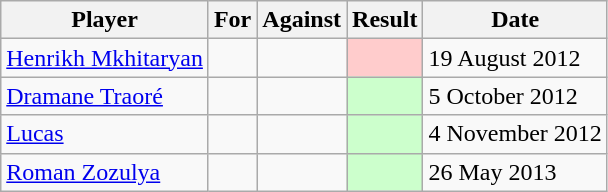<table class="wikitable sortable">
<tr>
<th>Player</th>
<th>For</th>
<th>Against</th>
<th>Result</th>
<th>Date</th>
</tr>
<tr>
<td> <a href='#'>Henrikh Mkhitaryan</a></td>
<td></td>
<td></td>
<td style="background:#fcc;"></td>
<td>19 August 2012</td>
</tr>
<tr>
<td> <a href='#'>Dramane Traoré</a></td>
<td></td>
<td></td>
<td style="background:#cfc;"></td>
<td>5 October 2012</td>
</tr>
<tr>
<td> <a href='#'>Lucas</a></td>
<td></td>
<td></td>
<td style="background:#cfc;"></td>
<td>4 November 2012</td>
</tr>
<tr>
<td> <a href='#'>Roman Zozulya</a></td>
<td></td>
<td></td>
<td style="background:#cfc;"></td>
<td>26 May 2013</td>
</tr>
</table>
